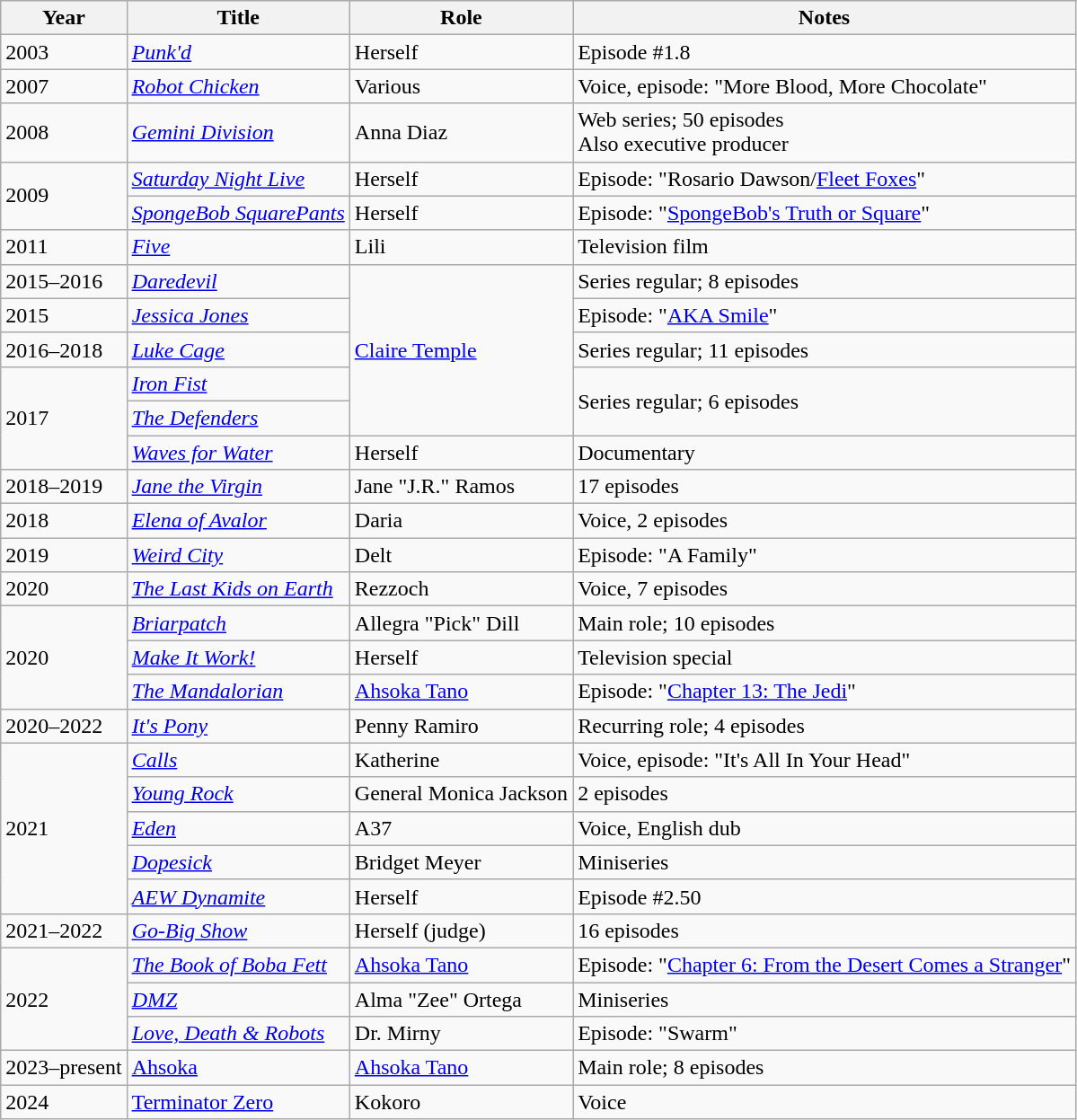<table class="wikitable sortable">
<tr>
<th>Year</th>
<th>Title</th>
<th>Role</th>
<th class="unsortable">Notes</th>
</tr>
<tr>
<td>2003</td>
<td><em><a href='#'>Punk'd</a></em></td>
<td>Herself</td>
<td>Episode #1.8</td>
</tr>
<tr>
<td>2007</td>
<td><em><a href='#'>Robot Chicken</a></em></td>
<td>Various</td>
<td>Voice, episode: "More Blood, More Chocolate"</td>
</tr>
<tr>
<td>2008</td>
<td><em><a href='#'>Gemini Division</a></em></td>
<td>Anna Diaz</td>
<td>Web series; 50 episodes<br>Also executive producer</td>
</tr>
<tr>
<td rowspan=2>2009</td>
<td><em><a href='#'>Saturday Night Live</a></em></td>
<td>Herself</td>
<td>Episode: "Rosario Dawson/<a href='#'>Fleet Foxes</a>"</td>
</tr>
<tr>
<td><em><a href='#'>SpongeBob SquarePants</a></em></td>
<td>Herself</td>
<td>Episode: "<a href='#'>SpongeBob's Truth or Square</a>"</td>
</tr>
<tr>
<td>2011</td>
<td><em><a href='#'>Five</a></em></td>
<td>Lili</td>
<td>Television film</td>
</tr>
<tr>
<td>2015–2016</td>
<td><em><a href='#'>Daredevil</a></em></td>
<td rowspan="5"><a href='#'>Claire Temple</a></td>
<td>Series regular; 8 episodes</td>
</tr>
<tr>
<td>2015</td>
<td><em><a href='#'>Jessica Jones</a></em></td>
<td>Episode: "<a href='#'>AKA Smile</a>"</td>
</tr>
<tr>
<td>2016–2018</td>
<td><em><a href='#'>Luke Cage</a></em></td>
<td>Series regular; 11 episodes</td>
</tr>
<tr>
<td rowspan=3>2017</td>
<td><em><a href='#'>Iron Fist</a></em></td>
<td rowspan="2">Series regular; 6 episodes</td>
</tr>
<tr>
<td><em><a href='#'>The Defenders</a></em></td>
</tr>
<tr>
<td><em><a href='#'>Waves for Water</a></em></td>
<td>Herself</td>
<td>Documentary</td>
</tr>
<tr>
<td>2018–2019</td>
<td><em><a href='#'>Jane the Virgin</a></em></td>
<td>Jane "J.R." Ramos</td>
<td>17 episodes</td>
</tr>
<tr>
<td>2018</td>
<td><em><a href='#'>Elena of Avalor</a></em></td>
<td>Daria</td>
<td>Voice, 2 episodes</td>
</tr>
<tr>
<td>2019</td>
<td><em><a href='#'>Weird City</a></em></td>
<td>Delt</td>
<td>Episode: "A Family"</td>
</tr>
<tr>
<td>2020</td>
<td><em><a href='#'>The Last Kids on Earth</a></em></td>
<td>Rezzoch</td>
<td>Voice, 7 episodes</td>
</tr>
<tr>
<td rowspan=3>2020</td>
<td><em><a href='#'>Briarpatch</a></em></td>
<td>Allegra "Pick" Dill</td>
<td>Main role; 10 episodes</td>
</tr>
<tr>
<td><em><a href='#'>Make It Work!</a></em></td>
<td>Herself</td>
<td>Television special</td>
</tr>
<tr>
<td><em><a href='#'>The Mandalorian</a></em></td>
<td><a href='#'>Ahsoka Tano</a></td>
<td>Episode: "<a href='#'>Chapter 13: The Jedi</a>"</td>
</tr>
<tr>
<td>2020–2022</td>
<td><em><a href='#'>It's Pony</a></em></td>
<td>Penny Ramiro</td>
<td>Recurring role; 4 episodes</td>
</tr>
<tr>
<td rowspan=5>2021</td>
<td><em><a href='#'>Calls</a></em></td>
<td>Katherine</td>
<td>Voice, episode: "It's All In Your Head"</td>
</tr>
<tr>
<td><em><a href='#'>Young Rock</a></em></td>
<td>General Monica Jackson</td>
<td>2 episodes</td>
</tr>
<tr>
<td><em><a href='#'>Eden</a></em></td>
<td>A37</td>
<td>Voice, English dub</td>
</tr>
<tr>
<td><em><a href='#'>Dopesick</a></em></td>
<td>Bridget Meyer</td>
<td>Miniseries</td>
</tr>
<tr>
<td><em><a href='#'>AEW Dynamite</a></em></td>
<td>Herself</td>
<td>Episode #2.50</td>
</tr>
<tr>
<td>2021–2022</td>
<td><em><a href='#'>Go-Big Show</a></em></td>
<td>Herself (judge)</td>
<td>16 episodes</td>
</tr>
<tr>
<td rowspan=3>2022</td>
<td><em><a href='#'>The Book of Boba Fett</a></em></td>
<td><a href='#'>Ahsoka Tano</a></td>
<td>Episode: "<a href='#'>Chapter 6: From the Desert Comes a Stranger</a>"</td>
</tr>
<tr>
<td><em><a href='#'>DMZ</a></em></td>
<td>Alma "Zee" Ortega</td>
<td>Miniseries</td>
</tr>
<tr>
<td><em><a href='#'>Love, Death & Robots</a></td>
<td>Dr. Mirny</td>
<td>Episode: "Swarm"</td>
</tr>
<tr>
<td>2023–present</td>
<td></em><a href='#'>Ahsoka</a><em></td>
<td><a href='#'>Ahsoka Tano</a></td>
<td>Main role; 8 episodes</td>
</tr>
<tr>
<td>2024</td>
<td></em><a href='#'>Terminator Zero</a><em></td>
<td>Kokoro</td>
<td>Voice</td>
</tr>
</table>
